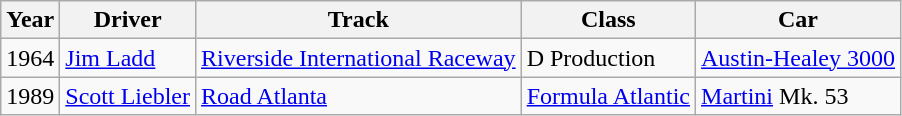<table class="wikitable">
<tr>
<th>Year</th>
<th>Driver</th>
<th>Track</th>
<th>Class</th>
<th>Car</th>
</tr>
<tr>
<td>1964</td>
<td> <a href='#'>Jim Ladd</a></td>
<td><a href='#'>Riverside International Raceway</a></td>
<td>D Production</td>
<td><a href='#'>Austin-Healey 3000</a></td>
</tr>
<tr>
<td>1989</td>
<td> <a href='#'>Scott Liebler</a></td>
<td><a href='#'>Road Atlanta</a></td>
<td><a href='#'>Formula Atlantic</a></td>
<td><a href='#'>Martini</a> Mk. 53</td>
</tr>
</table>
